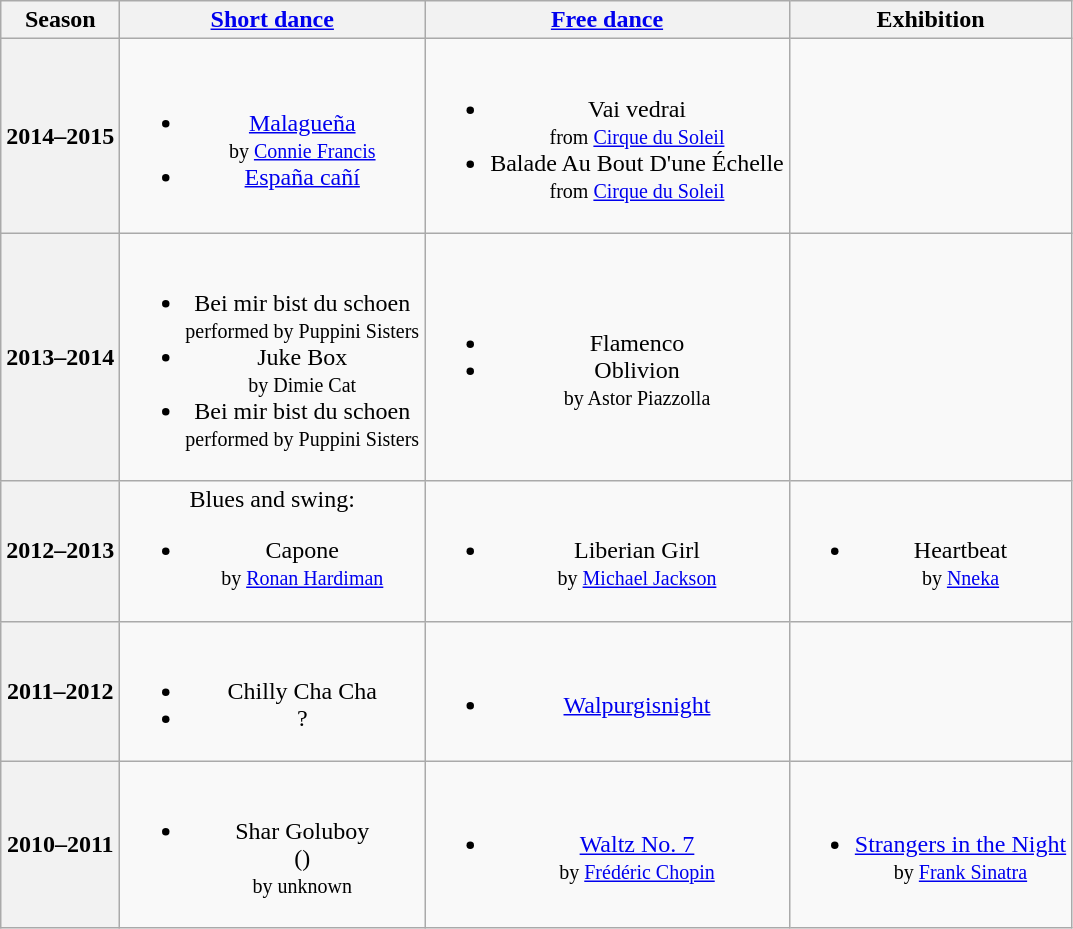<table class="wikitable" style="text-align:center">
<tr>
<th>Season</th>
<th><a href='#'>Short dance</a></th>
<th><a href='#'>Free dance</a></th>
<th>Exhibition</th>
</tr>
<tr>
<th>2014–2015 <br></th>
<td><br><ul><li><a href='#'>Malagueña</a> <br><small> by <a href='#'>Connie Francis</a> </small></li><li><a href='#'>España cañí</a></li></ul></td>
<td><br><ul><li>Vai vedrai <br><small> from <a href='#'>Cirque du Soleil</a> </small></li><li>Balade Au Bout D'une Échelle <br><small> from <a href='#'>Cirque du Soleil</a> </small></li></ul></td>
<td></td>
</tr>
<tr>
<th>2013–2014 <br></th>
<td><br><ul><li>Bei mir bist du schoen <br><small> performed by Puppini Sisters </small></li><li>Juke Box <br><small> by Dimie Cat </small></li><li>Bei mir bist du schoen <br><small> performed by Puppini Sisters </small></li></ul></td>
<td><br><ul><li>Flamenco</li><li>Oblivion <br><small> by Astor Piazzolla </small></li></ul></td>
<td></td>
</tr>
<tr>
<th>2012–2013 <br></th>
<td>Blues and swing:<br><ul><li>Capone <br><small> by <a href='#'>Ronan Hardiman</a> </small></li></ul></td>
<td><br><ul><li>Liberian Girl <br><small> by <a href='#'>Michael Jackson</a> </small></li></ul></td>
<td><br><ul><li>Heartbeat <br><small> by <a href='#'>Nneka</a> </small></li></ul></td>
</tr>
<tr>
<th>2011–2012 <br></th>
<td><br><ul><li>Chilly Cha Cha</li><li>?</li></ul></td>
<td><br><ul><li><a href='#'>Walpurgisnight</a></li></ul></td>
<td></td>
</tr>
<tr>
<th>2010–2011 <br></th>
<td><br><ul><li>Shar Goluboy <br> () <br><small> by unknown </small></li></ul></td>
<td><br><ul><li><a href='#'>Waltz No. 7</a> <br><small> by <a href='#'>Frédéric Chopin</a> </small></li></ul></td>
<td><br><ul><li><a href='#'>Strangers in the Night</a> <br><small> by <a href='#'>Frank Sinatra</a> </small></li></ul></td>
</tr>
</table>
